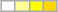<table class="wikitable" style="margin:1em auto; text-align:center;">
<tr>
<td style="background:white;" width="20%"></td>
<td style="background:#FFFF99;" width="20%"></td>
<td style="background:#FFFF00;" width="20%"></td>
<td style="background:gold;" width="20%"></td>
</tr>
</table>
